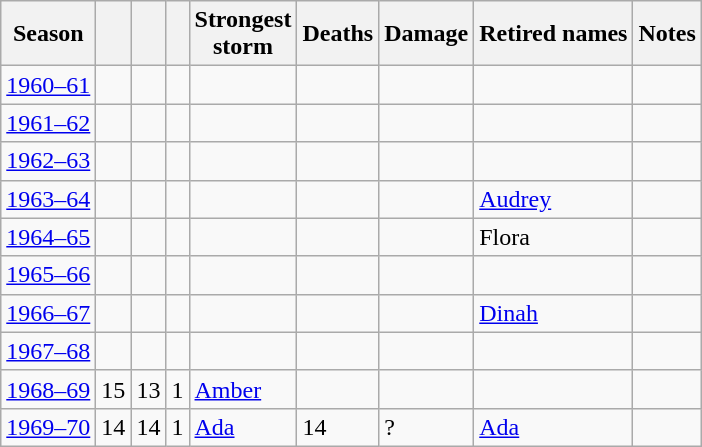<table class="wikitable sortable">
<tr>
<th>Season</th>
<th></th>
<th></th>
<th></th>
<th>Strongest<br>storm</th>
<th>Deaths</th>
<th>Damage</th>
<th class=unsortable>Retired names</th>
<th class=unsortable>Notes</th>
</tr>
<tr>
<td><a href='#'>1960–61</a></td>
<td></td>
<td></td>
<td></td>
<td></td>
<td></td>
<td></td>
<td></td>
<td></td>
</tr>
<tr>
<td><a href='#'>1961–62</a></td>
<td></td>
<td></td>
<td></td>
<td></td>
<td></td>
<td></td>
<td></td>
<td></td>
</tr>
<tr>
<td><a href='#'>1962–63</a></td>
<td></td>
<td></td>
<td></td>
<td></td>
<td></td>
<td></td>
<td></td>
<td></td>
</tr>
<tr>
<td><a href='#'>1963–64</a></td>
<td></td>
<td></td>
<td></td>
<td></td>
<td></td>
<td></td>
<td> <a href='#'>Audrey</a></td>
<td></td>
</tr>
<tr>
<td><a href='#'>1964–65</a></td>
<td></td>
<td></td>
<td></td>
<td></td>
<td></td>
<td></td>
<td> Flora</td>
<td></td>
</tr>
<tr>
<td><a href='#'>1965–66</a></td>
<td></td>
<td></td>
<td></td>
<td></td>
<td></td>
<td></td>
<td></td>
<td></td>
</tr>
<tr>
<td><a href='#'>1966–67</a></td>
<td></td>
<td></td>
<td></td>
<td></td>
<td></td>
<td></td>
<td> <a href='#'>Dinah</a></td>
<td></td>
</tr>
<tr>
<td><a href='#'>1967–68</a></td>
<td></td>
<td></td>
<td></td>
<td></td>
<td></td>
<td></td>
<td></td>
<td></td>
</tr>
<tr>
<td><a href='#'>1968–69</a></td>
<td>15</td>
<td>13</td>
<td>1</td>
<td> <a href='#'>Amber</a></td>
<td></td>
<td></td>
<td></td>
<td></td>
</tr>
<tr>
<td><a href='#'>1969–70</a></td>
<td>14</td>
<td>14</td>
<td>1</td>
<td> <a href='#'>Ada</a></td>
<td>14</td>
<td>?</td>
<td> <a href='#'>Ada</a></td>
<td></td>
</tr>
</table>
